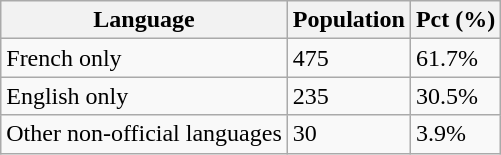<table class="wikitable">
<tr>
<th>Language</th>
<th>Population</th>
<th>Pct (%)</th>
</tr>
<tr>
<td>French only</td>
<td>475</td>
<td>61.7%</td>
</tr>
<tr>
<td>English only</td>
<td>235</td>
<td>30.5%</td>
</tr>
<tr>
<td>Other non-official languages</td>
<td>30</td>
<td>3.9%</td>
</tr>
</table>
